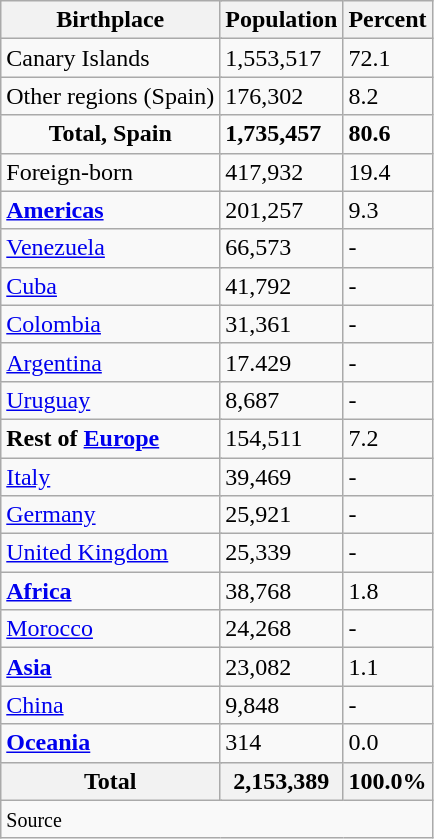<table class="wikitable sortable" style="text-align:left">
<tr>
<th colspan="2">Birthplace</th>
<th>Population</th>
<th>Percent</th>
</tr>
<tr>
<td colspan="2">Canary Islands</td>
<td>1,553,517</td>
<td>72.1</td>
</tr>
<tr>
<td colspan="2">Other regions (Spain)</td>
<td>176,302</td>
<td>8.2</td>
</tr>
<tr>
<td align=Center colspan="2"><strong>Total, Spain</strong></td>
<td><strong>1,735,457 </strong></td>
<td><strong> 80.6</strong></td>
</tr>
<tr>
<td colspan="2">Foreign-born</td>
<td>417,932</td>
<td>19.4</td>
</tr>
<tr>
<td colspan="2"><strong><a href='#'>Americas</a></strong></td>
<td>201,257</td>
<td>9.3</td>
</tr>
<tr>
<td colspan="2"><a href='#'>Venezuela</a></td>
<td>66,573</td>
<td>-</td>
</tr>
<tr>
<td colspan ="2"><a href='#'>Cuba</a></td>
<td>41,792</td>
<td>-</td>
</tr>
<tr>
<td colspan ="2"><a href='#'>Colombia</a></td>
<td>31,361</td>
<td>-</td>
</tr>
<tr>
<td colspan="2"><a href='#'>Argentina</a></td>
<td>17.429</td>
<td>-</td>
</tr>
<tr>
<td colspan ="2"><a href='#'>Uruguay</a></td>
<td>8,687</td>
<td>-</td>
</tr>
<tr>
<td colspan="2"><strong> Rest of <a href='#'>Europe</a> </strong></td>
<td>154,511</td>
<td>7.2</td>
</tr>
<tr>
<td colspan ="2"><a href='#'>Italy</a></td>
<td>39,469</td>
<td>-</td>
</tr>
<tr>
<td colspan ="2"><a href='#'>Germany</a></td>
<td>25,921</td>
<td>-</td>
</tr>
<tr>
<td colspan ="2"><a href='#'>United Kingdom</a></td>
<td>25,339</td>
<td>-</td>
</tr>
<tr>
<td colspan="2"><strong><a href='#'>Africa</a></strong></td>
<td>38,768</td>
<td>1.8</td>
</tr>
<tr>
<td colspan ="2"><a href='#'>Morocco</a></td>
<td>24,268</td>
<td>-</td>
</tr>
<tr>
<td colspan="2"><strong><a href='#'>Asia</a></strong></td>
<td>23,082</td>
<td>1.1</td>
</tr>
<tr>
<td colspan="2"><a href='#'>China</a></td>
<td>9,848</td>
<td>-</td>
</tr>
<tr>
<td colspan="2"><strong><a href='#'>Oceania</a></strong></td>
<td>314</td>
<td>0.0</td>
</tr>
<tr>
<th colspan="2">Total</th>
<th align=center>2,153,389</th>
<th align=center>100.0%</th>
</tr>
<tr>
<td colspan="4" style="text-align:left;"><small>Source</small></td>
</tr>
</table>
